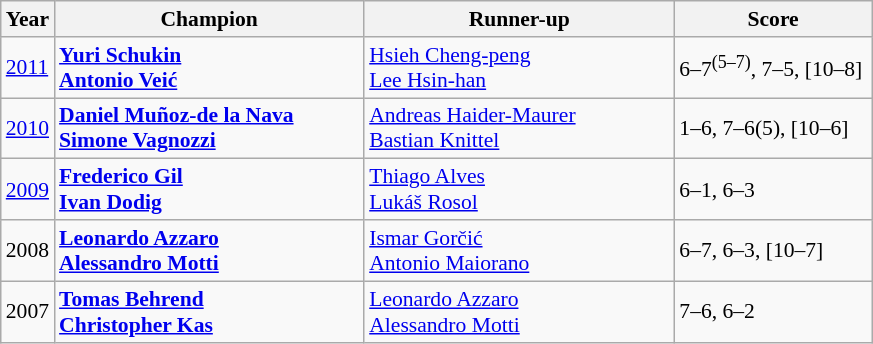<table class="wikitable" style="font-size:90%">
<tr>
<th>Year</th>
<th width="200">Champion</th>
<th width="200">Runner-up</th>
<th width="125">Score</th>
</tr>
<tr>
<td><a href='#'>2011</a></td>
<td> <strong><a href='#'>Yuri Schukin</a></strong> <br>  <strong><a href='#'>Antonio Veić</a></strong></td>
<td> <a href='#'>Hsieh Cheng-peng</a> <br>  <a href='#'>Lee Hsin-han</a></td>
<td>6–7<sup>(5–7)</sup>, 7–5, [10–8]</td>
</tr>
<tr>
<td><a href='#'>2010</a></td>
<td> <strong><a href='#'>Daniel Muñoz-de la Nava</a></strong> <br>  <strong><a href='#'>Simone Vagnozzi</a></strong></td>
<td> <a href='#'>Andreas Haider-Maurer</a> <br>  <a href='#'>Bastian Knittel</a></td>
<td>1–6, 7–6(5), [10–6]</td>
</tr>
<tr>
<td><a href='#'>2009</a></td>
<td> <strong><a href='#'>Frederico Gil</a></strong> <br>  <strong><a href='#'>Ivan Dodig</a></strong></td>
<td> <a href='#'>Thiago Alves</a> <br>  <a href='#'>Lukáš Rosol</a></td>
<td>6–1, 6–3</td>
</tr>
<tr>
<td>2008</td>
<td> <strong><a href='#'>Leonardo Azzaro</a></strong> <br>  <strong><a href='#'>Alessandro Motti</a></strong></td>
<td> <a href='#'>Ismar Gorčić</a> <br>  <a href='#'>Antonio Maiorano</a></td>
<td>6–7, 6–3, [10–7]</td>
</tr>
<tr>
<td>2007</td>
<td> <strong><a href='#'>Tomas Behrend</a></strong> <br>  <strong><a href='#'>Christopher Kas</a></strong></td>
<td> <a href='#'>Leonardo Azzaro</a> <br>  <a href='#'>Alessandro Motti</a></td>
<td>7–6, 6–2</td>
</tr>
</table>
